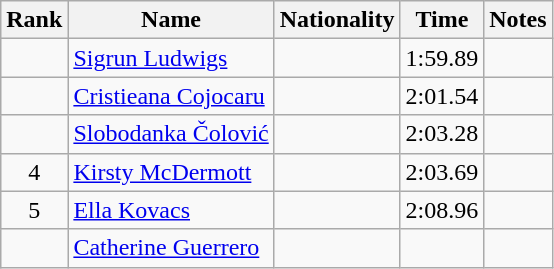<table class="wikitable sortable" style="text-align:center">
<tr>
<th>Rank</th>
<th>Name</th>
<th>Nationality</th>
<th>Time</th>
<th>Notes</th>
</tr>
<tr>
<td></td>
<td align="left"><a href='#'>Sigrun Ludwigs</a></td>
<td align=left></td>
<td>1:59.89</td>
<td></td>
</tr>
<tr>
<td></td>
<td align="left"><a href='#'>Cristieana Cojocaru</a></td>
<td align=left></td>
<td>2:01.54</td>
<td></td>
</tr>
<tr>
<td></td>
<td align="left"><a href='#'>Slobodanka Čolović</a></td>
<td align=left></td>
<td>2:03.28</td>
<td></td>
</tr>
<tr>
<td>4</td>
<td align="left"><a href='#'>Kirsty McDermott</a></td>
<td align=left></td>
<td>2:03.69</td>
<td></td>
</tr>
<tr>
<td>5</td>
<td align="left"><a href='#'>Ella Kovacs</a></td>
<td align=left></td>
<td>2:08.96</td>
<td></td>
</tr>
<tr>
<td></td>
<td align="left"><a href='#'>Catherine Guerrero</a></td>
<td align=left></td>
<td></td>
<td></td>
</tr>
</table>
